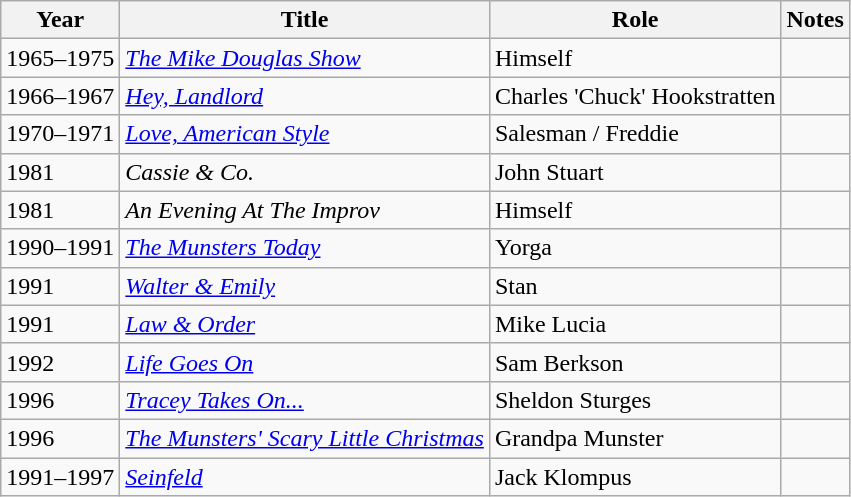<table class="wikitable">
<tr>
<th>Year</th>
<th>Title</th>
<th>Role</th>
<th>Notes</th>
</tr>
<tr>
<td>1965–1975</td>
<td><em><a href='#'>The Mike Douglas Show </a></em></td>
<td>Himself</td>
<td></td>
</tr>
<tr>
<td>1966–1967</td>
<td><em><a href='#'>Hey, Landlord</a></em></td>
<td>Charles 'Chuck' Hookstratten</td>
<td></td>
</tr>
<tr>
<td>1970–1971</td>
<td><em><a href='#'>Love, American Style</a></em></td>
<td>Salesman / Freddie</td>
<td></td>
</tr>
<tr>
<td>1981</td>
<td><em>Cassie & Co.</em></td>
<td>John Stuart</td>
<td></td>
</tr>
<tr>
<td>1981</td>
<td><em>An Evening At The Improv</em></td>
<td>Himself</td>
<td></td>
</tr>
<tr>
<td>1990–1991</td>
<td><em><a href='#'>The Munsters Today </a></em></td>
<td>Yorga</td>
<td></td>
</tr>
<tr>
<td>1991</td>
<td><em><a href='#'>Walter & Emily</a></em></td>
<td>Stan</td>
<td></td>
</tr>
<tr>
<td>1991</td>
<td><em><a href='#'>Law & Order</a></em></td>
<td>Mike Lucia</td>
</tr>
<tr>
<td>1992</td>
<td><em><a href='#'>Life Goes On</a></em></td>
<td>Sam Berkson</td>
<td></td>
</tr>
<tr>
<td>1996</td>
<td><em><a href='#'>Tracey Takes On...</a></em></td>
<td>Sheldon Sturges</td>
<td></td>
</tr>
<tr>
<td>1996</td>
<td><em><a href='#'>The Munsters' Scary Little Christmas</a></em></td>
<td>Grandpa Munster</td>
<td></td>
</tr>
<tr>
<td>1991–1997</td>
<td><em><a href='#'>Seinfeld</a></em></td>
<td>Jack Klompus</td>
<td></td>
</tr>
</table>
